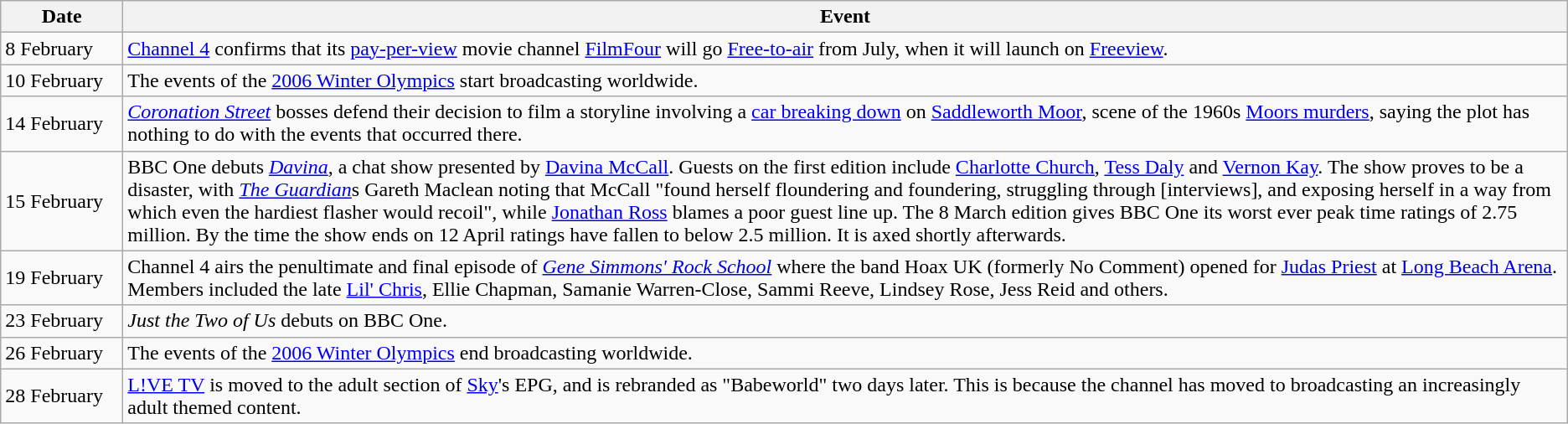<table class="wikitable">
<tr>
<th width=90>Date</th>
<th>Event</th>
</tr>
<tr>
<td>8 February</td>
<td><a href='#'>Channel 4</a> confirms that its <a href='#'>pay-per-view</a> movie channel <a href='#'>FilmFour</a> will go <a href='#'>Free-to-air</a> from July, when it will launch on <a href='#'>Freeview</a>.</td>
</tr>
<tr>
<td>10 February</td>
<td>The events of the <a href='#'>2006 Winter Olympics</a> start broadcasting worldwide.</td>
</tr>
<tr>
<td>14 February</td>
<td><em><a href='#'>Coronation Street</a></em> bosses defend their decision to film a storyline involving a <a href='#'>car breaking down</a> on <a href='#'>Saddleworth Moor</a>, scene of the 1960s <a href='#'>Moors murders</a>, saying the plot has nothing to do with the events that occurred there.</td>
</tr>
<tr>
<td>15 February</td>
<td>BBC One debuts <em><a href='#'>Davina</a></em>, a chat show presented by <a href='#'>Davina McCall</a>. Guests on the first edition include <a href='#'>Charlotte Church</a>, <a href='#'>Tess Daly</a> and <a href='#'>Vernon Kay</a>. The show proves to be a disaster, with <em><a href='#'>The Guardian</a></em>s Gareth Maclean noting that McCall "found herself floundering and foundering, struggling through [interviews], and exposing herself in a way from which even the hardiest flasher would recoil", while <a href='#'>Jonathan Ross</a> blames a poor guest line up. The 8 March edition gives BBC One its worst ever peak time ratings of 2.75 million. By the time the show ends on 12 April ratings have fallen to below 2.5 million. It is axed shortly afterwards.</td>
</tr>
<tr>
<td>19 February</td>
<td>Channel 4 airs the penultimate and final episode of <em><a href='#'>Gene Simmons' Rock School</a></em> where the band Hoax UK (formerly No Comment) opened for <a href='#'>Judas Priest</a> at <a href='#'>Long Beach Arena</a>. Members included the late <a href='#'>Lil' Chris</a>, Ellie Chapman, Samanie Warren-Close, Sammi Reeve, Lindsey Rose, Jess Reid and others.</td>
</tr>
<tr>
<td>23 February</td>
<td><em>Just the Two of Us</em> debuts on BBC One.</td>
</tr>
<tr>
<td>26 February</td>
<td>The events of the <a href='#'>2006 Winter Olympics</a> end broadcasting worldwide.</td>
</tr>
<tr>
<td>28 February</td>
<td><a href='#'>L!VE TV</a> is moved to the adult section of <a href='#'>Sky</a>'s EPG, and is rebranded as "Babeworld" two days later. This is because the channel has moved to broadcasting an increasingly adult themed content.</td>
</tr>
</table>
